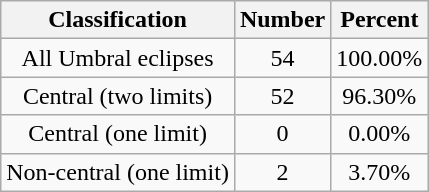<table class="wikitable sortable">
<tr align=center>
<th>Classification</th>
<th>Number</th>
<th>Percent</th>
</tr>
<tr align=center>
<td>All Umbral eclipses</td>
<td>54</td>
<td>100.00%</td>
</tr>
<tr align=center>
<td>Central (two limits)</td>
<td>52</td>
<td>96.30%</td>
</tr>
<tr align=center>
<td>Central (one limit)</td>
<td>0</td>
<td>0.00%</td>
</tr>
<tr align=center>
<td>Non-central (one limit)</td>
<td>2</td>
<td>3.70%</td>
</tr>
</table>
